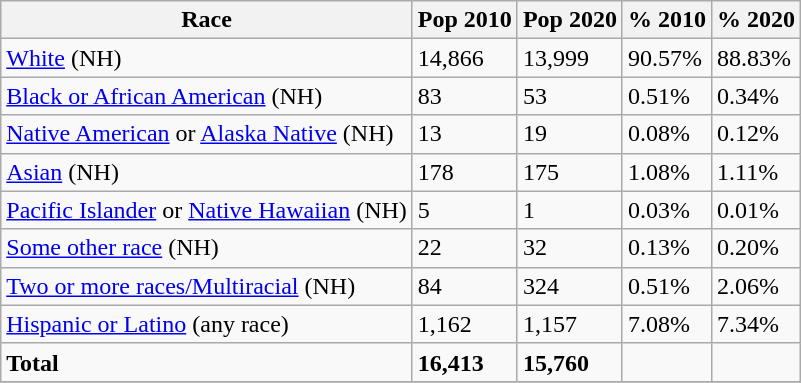<table class="wikitable">
<tr>
<th>Race</th>
<th>Pop 2010</th>
<th>Pop 2020</th>
<th>% 2010</th>
<th>% 2020</th>
</tr>
<tr>
<td><a href='#'>White</a> (NH)</td>
<td>14,866</td>
<td>13,999</td>
<td>90.57%</td>
<td>88.83%</td>
</tr>
<tr>
<td><a href='#'>Black or African American</a> (NH)</td>
<td>83</td>
<td>53</td>
<td>0.51%</td>
<td>0.34%</td>
</tr>
<tr>
<td><a href='#'>Native American</a> or <a href='#'>Alaska Native</a> (NH)</td>
<td>13</td>
<td>19</td>
<td>0.08%</td>
<td>0.12%</td>
</tr>
<tr>
<td><a href='#'>Asian</a> (NH)</td>
<td>178</td>
<td>175</td>
<td>1.08%</td>
<td>1.11%</td>
</tr>
<tr>
<td><a href='#'>Pacific Islander</a> or <a href='#'>Native Hawaiian</a> (NH)</td>
<td>5</td>
<td>1</td>
<td>0.03%</td>
<td>0.01%</td>
</tr>
<tr>
<td><a href='#'>Some other race</a> (NH)</td>
<td>22</td>
<td>32</td>
<td>0.13%</td>
<td>0.20%</td>
</tr>
<tr>
<td><a href='#'>Two or more races/Multiracial</a> (NH)</td>
<td>84</td>
<td>324</td>
<td>0.51%</td>
<td>2.06%</td>
</tr>
<tr>
<td><a href='#'>Hispanic or Latino</a> (any race)</td>
<td>1,162</td>
<td>1,157</td>
<td>7.08%</td>
<td>7.34%</td>
</tr>
<tr>
<td><strong>Total</strong></td>
<td><strong>16,413</strong></td>
<td><strong>15,760</strong></td>
<td></td>
<td></td>
</tr>
<tr>
</tr>
</table>
